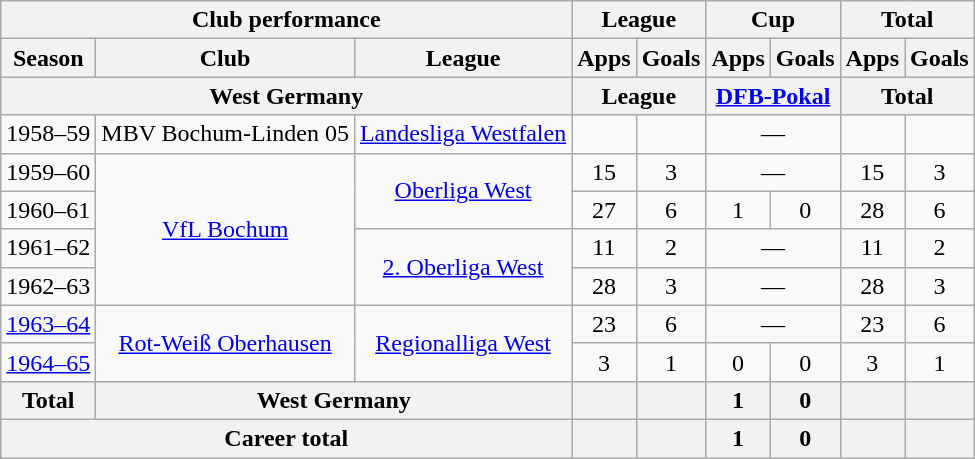<table class="wikitable" style="text-align:center">
<tr>
<th colspan=3>Club performance</th>
<th colspan=2>League</th>
<th colspan=2>Cup</th>
<th colspan=2>Total</th>
</tr>
<tr>
<th>Season</th>
<th>Club</th>
<th>League</th>
<th>Apps</th>
<th>Goals</th>
<th>Apps</th>
<th>Goals</th>
<th>Apps</th>
<th>Goals</th>
</tr>
<tr>
<th colspan=3>West Germany</th>
<th colspan=2>League</th>
<th colspan=2><a href='#'>DFB-Pokal</a></th>
<th colspan=2>Total</th>
</tr>
<tr>
<td>1958–59</td>
<td>MBV Bochum-Linden 05</td>
<td><a href='#'>Landesliga Westfalen</a></td>
<td></td>
<td></td>
<td colspan="2">—</td>
<td></td>
<td></td>
</tr>
<tr>
<td>1959–60</td>
<td rowspan="4"><a href='#'>VfL Bochum</a></td>
<td rowspan="2"><a href='#'>Oberliga West</a></td>
<td>15</td>
<td>3</td>
<td colspan="2">—</td>
<td>15</td>
<td>3</td>
</tr>
<tr>
<td>1960–61</td>
<td>27</td>
<td>6</td>
<td>1</td>
<td>0</td>
<td>28</td>
<td>6</td>
</tr>
<tr>
<td>1961–62</td>
<td rowspan="2"><a href='#'>2. Oberliga West</a></td>
<td>11</td>
<td>2</td>
<td colspan="2">—</td>
<td>11</td>
<td>2</td>
</tr>
<tr>
<td>1962–63</td>
<td>28</td>
<td>3</td>
<td colspan="2">—</td>
<td>28</td>
<td>3</td>
</tr>
<tr>
<td><a href='#'>1963–64</a></td>
<td rowspan="2"><a href='#'>Rot-Weiß Oberhausen</a></td>
<td rowspan="2"><a href='#'>Regionalliga West</a></td>
<td>23</td>
<td>6</td>
<td colspan="2">—</td>
<td>23</td>
<td>6</td>
</tr>
<tr>
<td><a href='#'>1964–65</a></td>
<td>3</td>
<td>1</td>
<td>0</td>
<td>0</td>
<td>3</td>
<td>1</td>
</tr>
<tr>
<th rowspan=1>Total</th>
<th colspan=2>West Germany</th>
<th></th>
<th></th>
<th>1</th>
<th>0</th>
<th></th>
<th></th>
</tr>
<tr>
<th colspan=3>Career total</th>
<th></th>
<th></th>
<th>1</th>
<th>0</th>
<th></th>
<th></th>
</tr>
</table>
